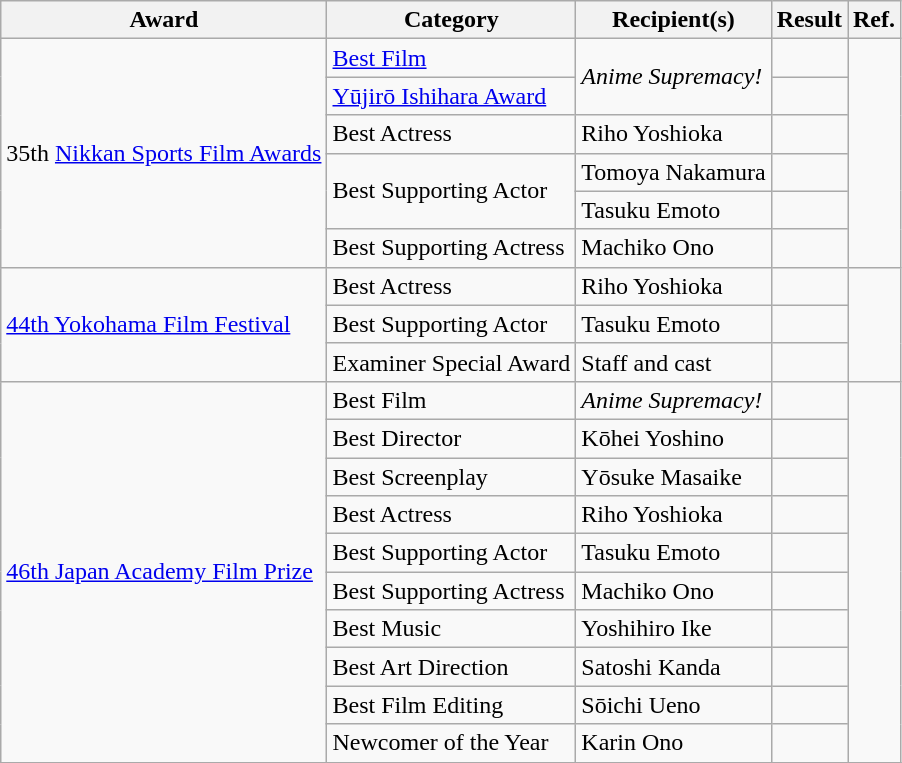<table class="wikitable plainrowheaders sortable">
<tr>
<th scope="col">Award</th>
<th scope="col">Category</th>
<th scope="col">Recipient(s)</th>
<th scope="col">Result</th>
<th scope="col" class="unsortable">Ref.</th>
</tr>
<tr>
<td rowspan=6>35th <a href='#'>Nikkan Sports Film Awards</a></td>
<td><a href='#'>Best Film</a></td>
<td rowspan=2><em>Anime Supremacy!</em></td>
<td></td>
<td rowspan=6><br></td>
</tr>
<tr>
<td><a href='#'>Yūjirō Ishihara Award</a></td>
<td></td>
</tr>
<tr>
<td>Best Actress</td>
<td>Riho Yoshioka</td>
<td></td>
</tr>
<tr>
<td rowspan=2>Best Supporting Actor</td>
<td>Tomoya Nakamura</td>
<td></td>
</tr>
<tr>
<td>Tasuku Emoto</td>
<td></td>
</tr>
<tr>
<td>Best Supporting Actress</td>
<td>Machiko Ono</td>
<td></td>
</tr>
<tr>
<td rowspan=3><a href='#'>44th Yokohama Film Festival</a></td>
<td>Best Actress</td>
<td>Riho Yoshioka</td>
<td></td>
<td rowspan=3></td>
</tr>
<tr>
<td>Best Supporting Actor</td>
<td>Tasuku Emoto</td>
<td></td>
</tr>
<tr>
<td>Examiner Special Award</td>
<td>Staff and cast</td>
<td></td>
</tr>
<tr>
<td rowspan=10><a href='#'>46th Japan Academy Film Prize</a></td>
<td>Best Film</td>
<td><em>Anime Supremacy!</em></td>
<td></td>
<td rowspan=10></td>
</tr>
<tr>
<td>Best Director</td>
<td>Kōhei Yoshino</td>
<td></td>
</tr>
<tr>
<td>Best Screenplay</td>
<td>Yōsuke Masaike</td>
<td></td>
</tr>
<tr>
<td>Best Actress</td>
<td>Riho Yoshioka</td>
<td></td>
</tr>
<tr>
<td>Best Supporting Actor</td>
<td>Tasuku Emoto</td>
<td></td>
</tr>
<tr>
<td>Best Supporting Actress</td>
<td>Machiko Ono</td>
<td></td>
</tr>
<tr>
<td>Best Music</td>
<td>Yoshihiro Ike</td>
<td></td>
</tr>
<tr>
<td>Best Art Direction</td>
<td>Satoshi Kanda</td>
<td></td>
</tr>
<tr>
<td>Best Film Editing</td>
<td>Sōichi Ueno</td>
<td></td>
</tr>
<tr>
<td>Newcomer of the Year</td>
<td>Karin Ono</td>
<td></td>
</tr>
<tr>
</tr>
</table>
